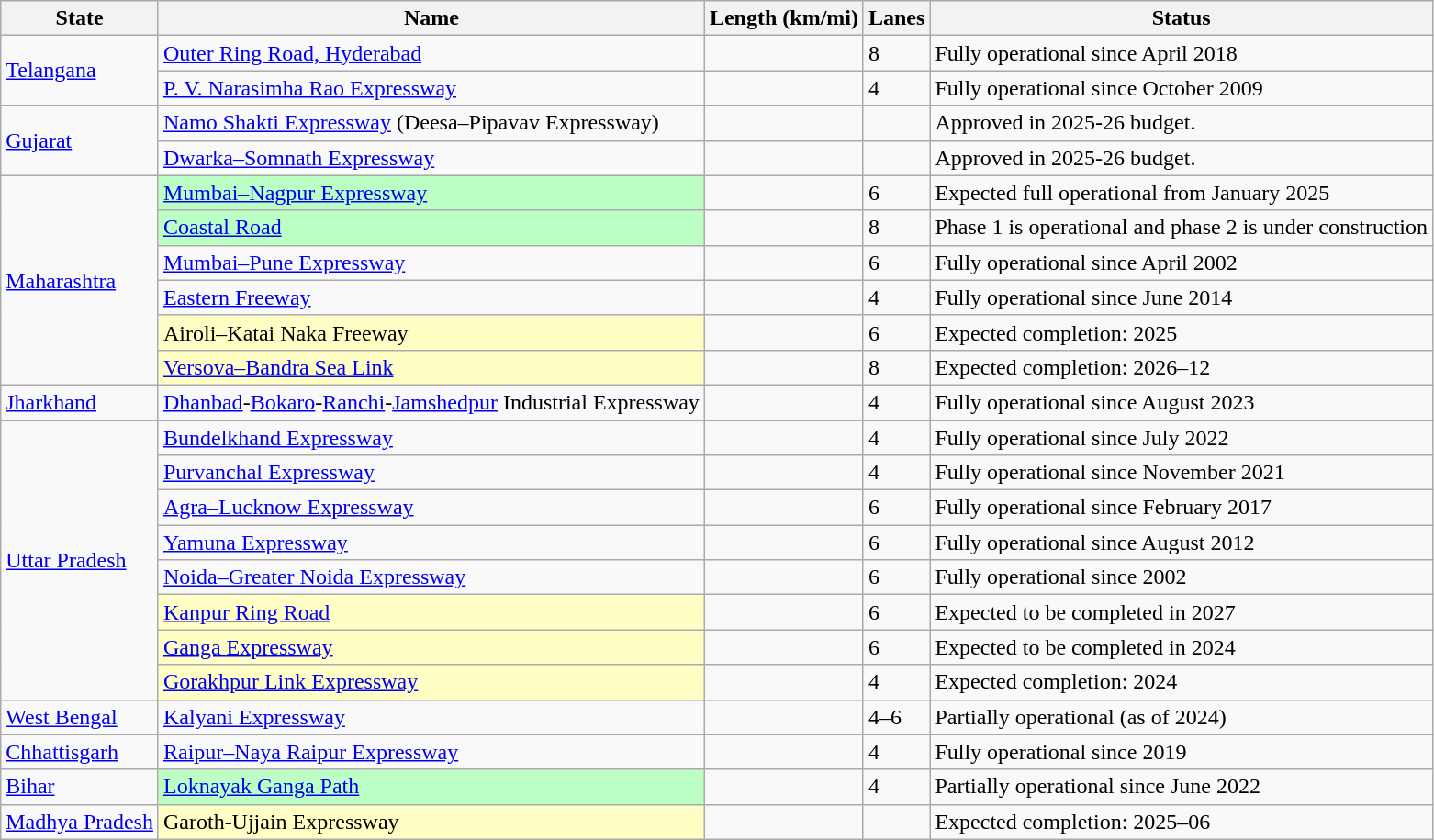<table class="wikitable sortable collapsible static-row-numbers">
<tr>
<th>State</th>
<th>Name</th>
<th data-sort-type="number">Length (km/mi)</th>
<th>Lanes</th>
<th>Status</th>
</tr>
<tr>
<td rowspan="2"><a href='#'>Telangana</a></td>
<td><a href='#'>Outer Ring Road, Hyderabad</a></td>
<td></td>
<td>8</td>
<td>Fully operational since April 2018</td>
</tr>
<tr>
<td><a href='#'>P. V. Narasimha Rao Expressway</a></td>
<td></td>
<td>4</td>
<td>Fully operational since October 2009</td>
</tr>
<tr>
<td rowspan="2"><a href='#'>Gujarat</a></td>
<td><a href='#'>Namo Shakti Expressway</a> (Deesa–Pipavav Expressway)</td>
<td></td>
<td></td>
<td>Approved in 2025-26 budget.</td>
</tr>
<tr>
<td><a href='#'>Dwarka–Somnath Expressway</a></td>
<td></td>
<td></td>
<td>Approved in 2025-26 budget.</td>
</tr>
<tr>
<td rowspan="6"><a href='#'>Maharashtra</a></td>
<td style="background-color: #bcFFC5"><a href='#'>Mumbai–Nagpur Expressway</a></td>
<td></td>
<td>6</td>
<td>Expected full operational from January 2025</td>
</tr>
<tr>
<td style="background-color: #bcffc5;"><a href='#'>Coastal Road</a></td>
<td></td>
<td>8</td>
<td>Phase 1 is operational and phase 2 is under construction</td>
</tr>
<tr>
<td><a href='#'>Mumbai–Pune Expressway</a></td>
<td></td>
<td>6</td>
<td>Fully operational since April 2002</td>
</tr>
<tr>
<td><a href='#'>Eastern Freeway</a></td>
<td></td>
<td>4</td>
<td>Fully operational since June 2014</td>
</tr>
<tr>
<td style="background-color: #FFFFC5">Airoli–Katai Naka Freeway</td>
<td></td>
<td>6</td>
<td>Expected completion: 2025</td>
</tr>
<tr>
<td style="background-color: #FFFFC5"><a href='#'>Versova–Bandra Sea Link</a></td>
<td></td>
<td>8</td>
<td>Expected completion: 2026–12</td>
</tr>
<tr>
<td><a href='#'>Jharkhand</a></td>
<td><a href='#'>Dhanbad</a>-<a href='#'>Bokaro</a>-<a href='#'>Ranchi</a>-<a href='#'>Jamshedpur</a> Industrial Expressway</td>
<td></td>
<td>4</td>
<td>Fully operational since August 2023</td>
</tr>
<tr>
<td rowspan="8"><a href='#'>Uttar Pradesh</a></td>
<td><a href='#'>Bundelkhand Expressway</a></td>
<td></td>
<td>4</td>
<td>Fully operational since July 2022</td>
</tr>
<tr>
<td><a href='#'>Purvanchal Expressway</a></td>
<td></td>
<td>4</td>
<td>Fully operational since November 2021</td>
</tr>
<tr>
<td><a href='#'>Agra–Lucknow Expressway</a></td>
<td></td>
<td>6</td>
<td>Fully operational since February 2017</td>
</tr>
<tr>
<td><a href='#'>Yamuna Expressway</a></td>
<td></td>
<td>6</td>
<td>Fully operational since August 2012</td>
</tr>
<tr>
<td><a href='#'>Noida–Greater Noida Expressway</a></td>
<td></td>
<td>6</td>
<td>Fully operational since 2002</td>
</tr>
<tr>
<td style="background-color: #ffffc5"><a href='#'>Kanpur Ring Road</a></td>
<td></td>
<td>6</td>
<td>Expected to be completed in 2027</td>
</tr>
<tr>
<td style="background-color: #ffffc5;"><a href='#'>Ganga Expressway</a></td>
<td></td>
<td>6</td>
<td>Expected to be completed in 2024</td>
</tr>
<tr>
<td style="background-color: #FFFFC5"><a href='#'>Gorakhpur Link Expressway</a></td>
<td></td>
<td>4</td>
<td>Expected completion: 2024</td>
</tr>
<tr>
<td rowspan="1"><a href='#'>West Bengal</a></td>
<td><a href='#'>Kalyani Expressway</a></td>
<td></td>
<td>4–6</td>
<td>Partially operational (as of 2024)</td>
</tr>
<tr>
<td><a href='#'>Chhattisgarh</a></td>
<td><a href='#'>Raipur–Naya Raipur Expressway</a></td>
<td></td>
<td>4</td>
<td>Fully operational since 2019</td>
</tr>
<tr>
<td rowspan="1"><a href='#'>Bihar</a></td>
<td style="background-color: #bcfFC5"><a href='#'>Loknayak Ganga Path</a></td>
<td></td>
<td>4</td>
<td>Partially operational since June 2022</td>
</tr>
<tr>
<td rowspan="1"><a href='#'>Madhya Pradesh</a></td>
<td style="background-color: #FFFFC5">Garoth-Ujjain Expressway</td>
<td></td>
<td></td>
<td>Expected completion: 2025–06</td>
</tr>
</table>
